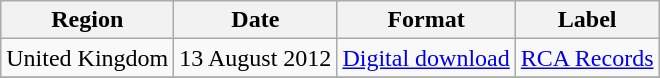<table class=wikitable>
<tr>
<th scope="col">Region</th>
<th scope="col">Date</th>
<th scope="col">Format</th>
<th scope="col">Label</th>
</tr>
<tr>
<td>United Kingdom</td>
<td>13 August 2012</td>
<td><a href='#'>Digital download</a></td>
<td><a href='#'>RCA Records</a></td>
</tr>
<tr>
</tr>
</table>
